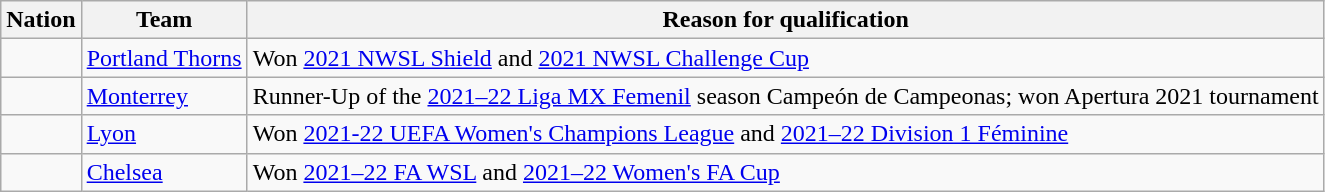<table class="wikitable">
<tr>
<th>Nation</th>
<th>Team</th>
<th>Reason for qualification</th>
</tr>
<tr>
<td></td>
<td><a href='#'>Portland Thorns</a></td>
<td>Won <a href='#'>2021 NWSL Shield</a> and <a href='#'>2021 NWSL Challenge Cup</a></td>
</tr>
<tr>
<td></td>
<td><a href='#'>Monterrey</a></td>
<td>Runner-Up of the <a href='#'>2021–22 Liga MX Femenil</a> season Campeón de Campeonas; won Apertura 2021 tournament</td>
</tr>
<tr>
<td></td>
<td><a href='#'>Lyon</a></td>
<td>Won <a href='#'>2021-22 UEFA Women's Champions League</a> and <a href='#'>2021–22 Division 1 Féminine</a></td>
</tr>
<tr>
<td></td>
<td><a href='#'>Chelsea</a></td>
<td>Won <a href='#'>2021–22 FA WSL</a> and <a href='#'>2021–22 Women's FA Cup</a></td>
</tr>
</table>
